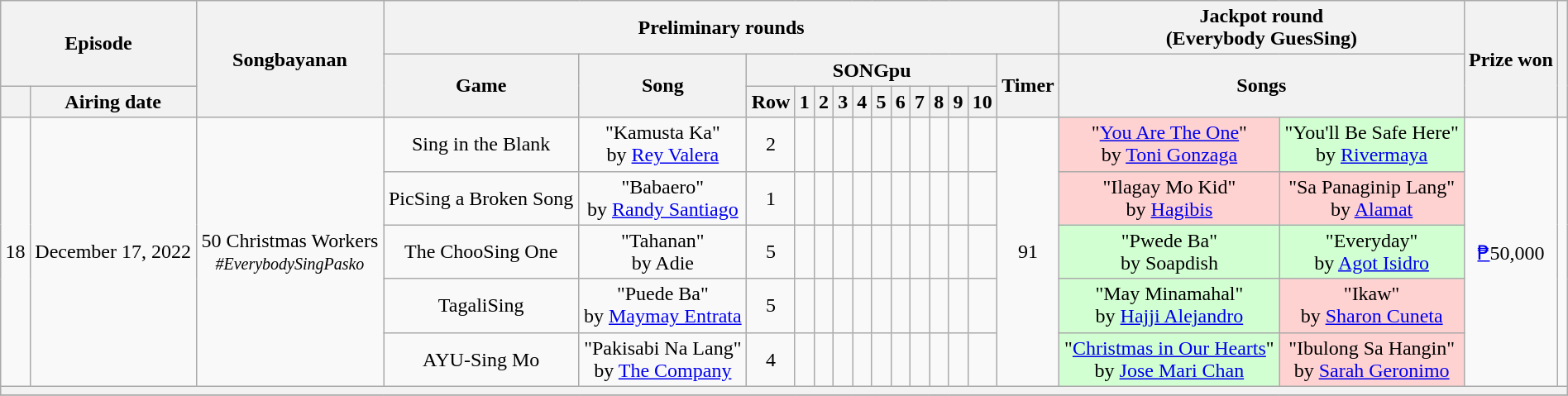<table class="wikitable mw-collapsible mw-collapsed" style="text-align:center; width:100%">
<tr>
<th colspan=2 rowspan=2>Episode</th>
<th rowspan=3>Songbayanan</th>
<th colspan=14>Preliminary rounds</th>
<th colspan=2>Jackpot round<br>(Everybody GuesSing)</th>
<th rowspan=3>Prize won</th>
<th rowspan=3></th>
</tr>
<tr>
<th rowspan=2>Game</th>
<th rowspan=2>Song</th>
<th colspan=11>SONGpu</th>
<th rowspan=2>Timer</th>
<th colspan=2 rowspan=2>Songs</th>
</tr>
<tr>
<th></th>
<th>Airing date</th>
<th>Row</th>
<th>1</th>
<th>2</th>
<th>3</th>
<th>4</th>
<th>5</th>
<th>6</th>
<th>7</th>
<th>8</th>
<th>9</th>
<th>10</th>
</tr>
<tr>
<td rowspan=5>18</td>
<td rowspan=5>December 17, 2022</td>
<td rowspan=5>50 Christmas Workers<br><small><em>#EverybodySingPasko</em></small></td>
<td>Sing in the Blank</td>
<td>"Kamusta Ka"<br>by <a href='#'>Rey Valera</a></td>
<td>2</td>
<td></td>
<td></td>
<td></td>
<td></td>
<td></td>
<td></td>
<td></td>
<td></td>
<td></td>
<td></td>
<td rowspan=5>91 </td>
<td bgcolor=FFD2D2>"<a href='#'>You Are The One</a>"<br>by <a href='#'>Toni Gonzaga</a></td>
<td bgcolor=D2FFD2>"You'll Be Safe Here"<br>by <a href='#'>Rivermaya</a></td>
<td rowspan=5><a href='#'>₱</a>50,000</td>
<td rowspan=5></td>
</tr>
<tr>
<td>PicSing a Broken Song</td>
<td>"Babaero"<br>by <a href='#'>Randy Santiago</a></td>
<td>1</td>
<td></td>
<td></td>
<td></td>
<td></td>
<td></td>
<td></td>
<td></td>
<td></td>
<td></td>
<td></td>
<td bgcolor=FFD2D2>"Ilagay Mo Kid"<br>by <a href='#'>Hagibis</a></td>
<td bgcolor=FFD2D2>"Sa Panaginip Lang"<br>by <a href='#'>Alamat</a></td>
</tr>
<tr>
<td>The ChooSing One</td>
<td>"Tahanan"<br>by Adie</td>
<td>5</td>
<td></td>
<td></td>
<td></td>
<td></td>
<td></td>
<td></td>
<td></td>
<td></td>
<td></td>
<td></td>
<td bgcolor=D2FFD2>"Pwede Ba"<br>by Soapdish</td>
<td bgcolor=D2FFD2>"Everyday"<br>by <a href='#'>Agot Isidro</a></td>
</tr>
<tr>
<td>TagaliSing</td>
<td>"Puede Ba"<br>by <a href='#'>Maymay Entrata</a></td>
<td>5</td>
<td></td>
<td></td>
<td></td>
<td></td>
<td></td>
<td></td>
<td></td>
<td></td>
<td></td>
<td></td>
<td bgcolor=D2FFD2>"May Minamahal"<br>by <a href='#'>Hajji Alejandro</a></td>
<td bgcolor=FFD2D2>"Ikaw"<br>by <a href='#'>Sharon Cuneta</a></td>
</tr>
<tr>
<td>AYU-Sing Mo</td>
<td>"Pakisabi Na Lang"<br>by <a href='#'>The Company</a></td>
<td>4</td>
<td></td>
<td></td>
<td></td>
<td></td>
<td></td>
<td></td>
<td></td>
<td></td>
<td></td>
<td></td>
<td bgcolor=D2FFD2>"<a href='#'>Christmas in Our Hearts</a>"<br>by <a href='#'>Jose Mari Chan</a></td>
<td bgcolor=FFD2D2>"Ibulong Sa Hangin"<br>by <a href='#'>Sarah Geronimo</a></td>
</tr>
<tr>
<th colspan=21 bgcolor=555></th>
</tr>
<tr>
</tr>
</table>
